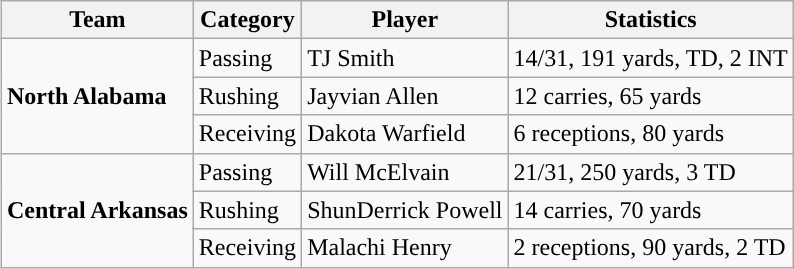<table class="wikitable" style="float: right;">
<tr>
<th>Team</th>
<th>Category</th>
<th>Player</th>
<th>Statistics</th>
</tr>
<tr>
<td rowspan=3><strong>North Alabama</strong></td>
<td>Passing</td>
<td>TJ Smith</td>
<td>14/31, 191 yards, TD, 2 INT</td>
</tr>
<tr>
<td>Rushing</td>
<td>Jayvian Allen</td>
<td>12 carries, 65 yards</td>
</tr>
<tr>
<td>Receiving</td>
<td>Dakota Warfield</td>
<td>6 receptions, 80 yards</td>
</tr>
<tr>
<td rowspan=3><strong>Central Arkansas</strong></td>
<td>Passing</td>
<td>Will McElvain</td>
<td>21/31, 250 yards, 3 TD</td>
</tr>
<tr>
<td>Rushing</td>
<td>ShunDerrick Powell</td>
<td>14 carries, 70 yards</td>
</tr>
<tr>
<td>Receiving</td>
<td>Malachi Henry</td>
<td>2 receptions, 90 yards, 2 TD</td>
</tr>
</table>
